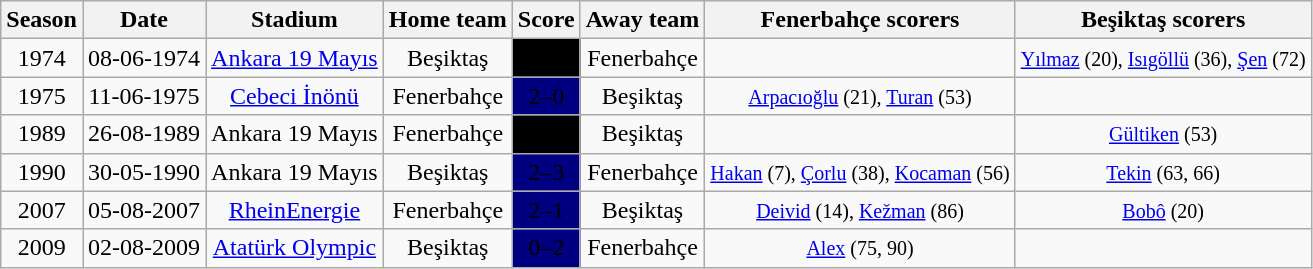<table class="wikitable" style="text-align:center">
<tr>
<th>Season</th>
<th>Date</th>
<th>Stadium</th>
<th>Home team</th>
<th>Score</th>
<th>Away team</th>
<th>Fenerbahçe scorers</th>
<th>Beşiktaş scorers</th>
</tr>
<tr>
<td>1974</td>
<td>08-06-1974</td>
<td><a href='#'>Ankara 19 Mayıs</a></td>
<td>Beşiktaş</td>
<td bgcolor=black><span>3–0</span></td>
<td>Fenerbahçe</td>
<td></td>
<td><small><a href='#'>Yılmaz</a> (20), <a href='#'>Isıgöllü</a> (36), <a href='#'>Şen</a> (72)</small></td>
</tr>
<tr>
<td>1975</td>
<td>11-06-1975</td>
<td><a href='#'>Cebeci İnönü</a></td>
<td>Fenerbahçe</td>
<td bgcolor=navy><span>2–0</span></td>
<td>Beşiktaş</td>
<td><small><a href='#'>Arpacıoğlu</a> (21), <a href='#'>Turan</a> (53)</small></td>
<td></td>
</tr>
<tr>
<td>1989</td>
<td>26-08-1989</td>
<td>Ankara 19 Mayıs</td>
<td>Fenerbahçe</td>
<td bgcolor=black><span>0–1</span></td>
<td>Beşiktaş</td>
<td></td>
<td><small><a href='#'>Gültiken</a> (53)</small></td>
</tr>
<tr>
<td>1990</td>
<td>30-05-1990</td>
<td>Ankara 19 Mayıs</td>
<td>Beşiktaş</td>
<td bgcolor=navy><span>2–3</span></td>
<td>Fenerbahçe</td>
<td><small><a href='#'>Hakan</a> (7), <a href='#'>Çorlu</a> (38), <a href='#'>Kocaman</a> (56)</small></td>
<td><small><a href='#'>Tekin</a> (63, 66)</small></td>
</tr>
<tr>
<td>2007</td>
<td>05-08-2007</td>
<td><a href='#'>RheinEnergie</a></td>
<td>Fenerbahçe</td>
<td bgcolor=navy><span>2–1</span></td>
<td>Beşiktaş</td>
<td><small><a href='#'>Deivid</a> (14), <a href='#'>Kežman</a> (86)</small></td>
<td><small><a href='#'>Bobô</a> (20)</small></td>
</tr>
<tr>
<td>2009</td>
<td>02-08-2009</td>
<td><a href='#'>Atatürk Olympic</a></td>
<td>Beşiktaş</td>
<td bgcolor=navy><span>0–2</span></td>
<td>Fenerbahçe</td>
<td><small><a href='#'>Alex</a> (75, 90)</small></td>
<td></td>
</tr>
</table>
